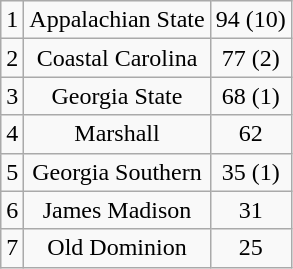<table class="wikitable" style="display: inline-table;">
<tr align="center">
<td>1</td>
<td>Appalachian State</td>
<td>94 (10)</td>
</tr>
<tr align="center">
<td>2</td>
<td>Coastal Carolina</td>
<td>77 (2)</td>
</tr>
<tr align="center">
<td>3</td>
<td>Georgia State</td>
<td>68 (1)</td>
</tr>
<tr align="center">
<td>4</td>
<td>Marshall</td>
<td>62</td>
</tr>
<tr align="center">
<td>5</td>
<td>Georgia Southern</td>
<td>35 (1)</td>
</tr>
<tr align="center">
<td>6</td>
<td>James Madison</td>
<td>31</td>
</tr>
<tr align="center">
<td>7</td>
<td>Old Dominion</td>
<td>25</td>
</tr>
</table>
